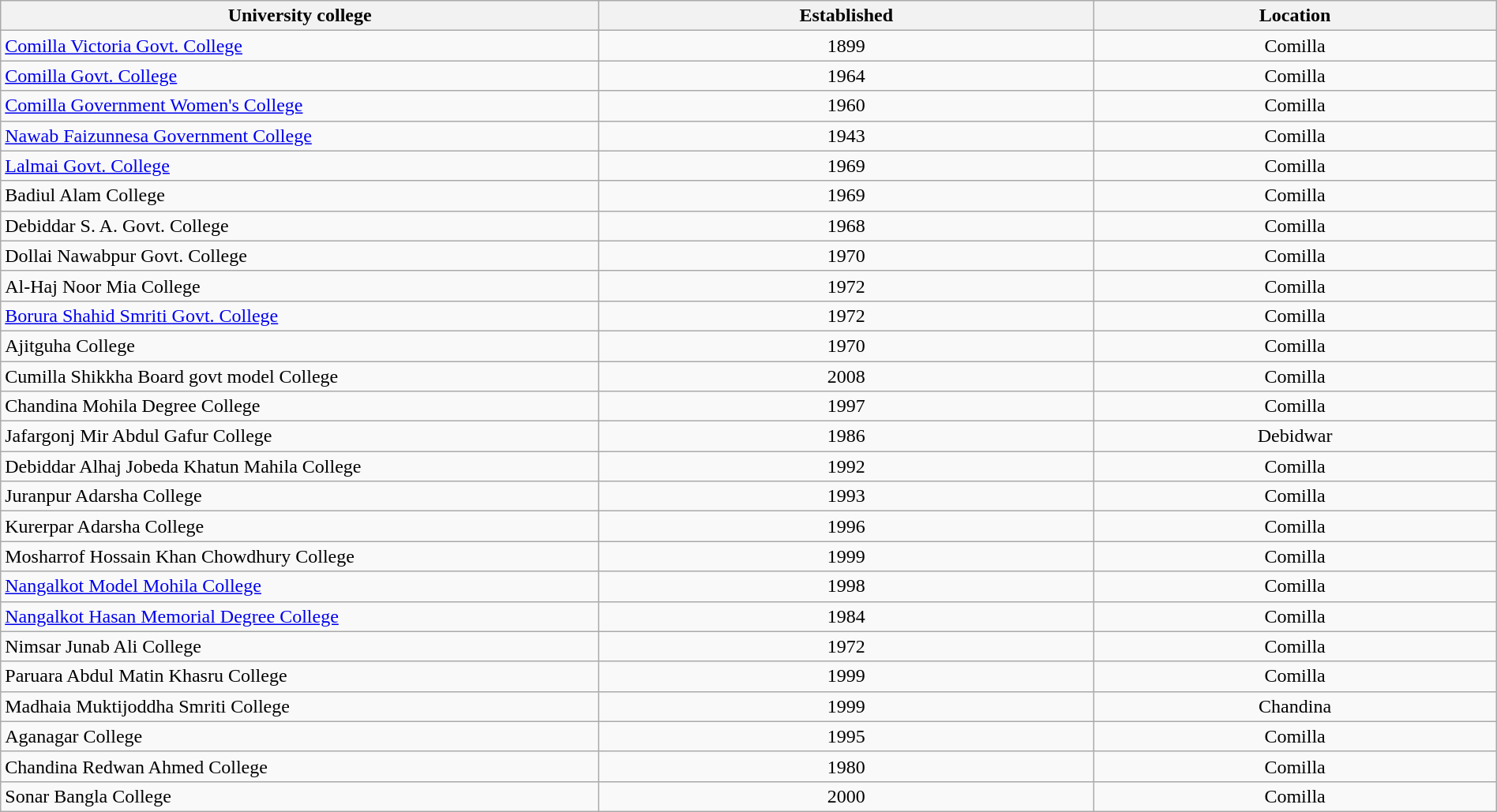<table class="wikitable sortable" style="width:100%; ">
<tr>
<th>University college</th>
<th>Established</th>
<th>Location<br></th>
</tr>
<tr>
<td style="width:40%;"><a href='#'>Comilla Victoria Govt. College</a></td>
<td style="text-align:center;">1899</td>
<td style="text-align:center;">Comilla</td>
</tr>
<tr>
<td style="width:40%;"><a href='#'>Comilla Govt. College</a></td>
<td style="text-align:center;">1964</td>
<td style="text-align:center;">Comilla</td>
</tr>
<tr>
<td style="width:40%;"><a href='#'>Comilla Government Women's College</a></td>
<td style="text-align:center;">1960</td>
<td style="text-align:center;">Comilla</td>
</tr>
<tr>
<td style="width:40%;"><a href='#'>Nawab Faizunnesa Government College</a></td>
<td style="text-align:center;">1943</td>
<td style="text-align:center;">Comilla</td>
</tr>
<tr>
<td style="width:40%;"><a href='#'>Lalmai Govt. College</a></td>
<td style="text-align:center;">1969</td>
<td style="text-align:center;">Comilla</td>
</tr>
<tr>
<td style="width:40%;">Badiul Alam College</td>
<td style="text-align:center;">1969</td>
<td style="text-align:center;">Comilla</td>
</tr>
<tr>
<td style="width:40%;">Debiddar S. A. Govt. College</td>
<td style="text-align:center;">1968</td>
<td style="text-align:center;">Comilla</td>
</tr>
<tr>
<td style="width:40%;">Dollai Nawabpur Govt. College</td>
<td style="text-align:center;">1970</td>
<td style="text-align:center;">Comilla</td>
</tr>
<tr>
<td style="width:40%;">Al-Haj Noor Mia College</td>
<td style="text-align:center;">1972</td>
<td style="text-align:center;">Comilla</td>
</tr>
<tr>
<td style="width:40%;"><a href='#'>Borura Shahid Smriti Govt. College</a></td>
<td style="text-align:center;">1972</td>
<td style="text-align:center;">Comilla</td>
</tr>
<tr>
<td style="width:40%;">Ajitguha College</td>
<td style="text-align:center;">1970</td>
<td style="text-align:center;">Comilla</td>
</tr>
<tr>
<td style="width:40%;">Cumilla Shikkha Board govt model College</td>
<td style="text-align:center;">2008</td>
<td style="text-align:center;">Comilla</td>
</tr>
<tr>
<td style="width:40%;">Chandina Mohila Degree College</td>
<td style="text-align:center;">1997</td>
<td style="text-align:center;">Comilla</td>
</tr>
<tr>
<td style="width:40%;">Jafargonj Mir Abdul Gafur College</td>
<td style="text-align:center;">1986</td>
<td style="text-align:center;">Debidwar</td>
</tr>
<tr>
<td style="width:40%;">Debiddar Alhaj Jobeda Khatun Mahila College</td>
<td style="text-align:center;">1992</td>
<td style="text-align:center;">Comilla</td>
</tr>
<tr>
<td style="width:40%;">Juranpur Adarsha College</td>
<td style="text-align:center;">1993</td>
<td style="text-align:center;">Comilla</td>
</tr>
<tr>
<td style="width:40%;">Kurerpar Adarsha College</td>
<td style="text-align:center;">1996</td>
<td style="text-align:center;">Comilla</td>
</tr>
<tr>
<td style="width:40%;">Mosharrof Hossain Khan Chowdhury College</td>
<td style="text-align:center;">1999</td>
<td style="text-align:center;">Comilla</td>
</tr>
<tr>
<td style="width:40%;"><a href='#'>Nangalkot Model Mohila College</a></td>
<td style="text-align:center;">1998</td>
<td style="text-align:center;">Comilla</td>
</tr>
<tr>
<td style="width:40%;"><a href='#'>Nangalkot Hasan Memorial Degree College</a></td>
<td style="text-align:center;">1984</td>
<td style="text-align:center;">Comilla</td>
</tr>
<tr>
<td style="width:40%;">Nimsar Junab Ali College</td>
<td style="text-align:center;">1972</td>
<td style="text-align:center;">Comilla</td>
</tr>
<tr>
<td style="width:40%;">Paruara Abdul Matin Khasru College</td>
<td style="text-align:center;">1999</td>
<td style="text-align:center;">Comilla</td>
</tr>
<tr>
<td style="width:40%;">Madhaia Muktijoddha Smriti College</td>
<td style="text-align:center;">1999</td>
<td style="text-align:center;">Chandina</td>
</tr>
<tr>
<td style="width:40%;">Aganagar College</td>
<td style="text-align:center;">1995</td>
<td style="text-align:center;">Comilla</td>
</tr>
<tr>
<td style="width:40%;">Chandina Redwan Ahmed College</td>
<td style="text-align:center;">1980</td>
<td style="text-align:center;">Comilla</td>
</tr>
<tr>
<td style="width:40%;">Sonar Bangla College</td>
<td style="text-align:center;">2000</td>
<td style="text-align:center;">Comilla<br></td>
</tr>
</table>
